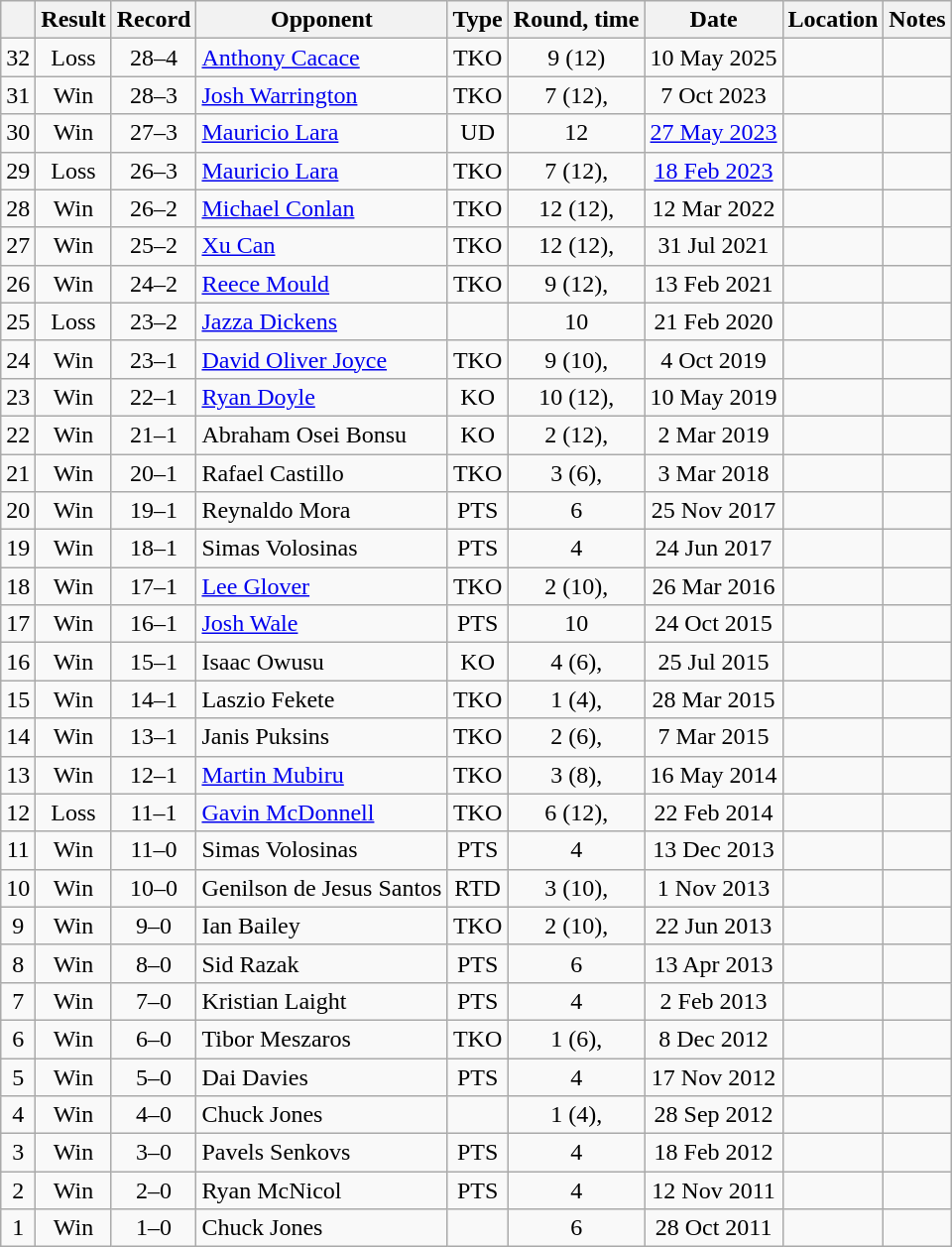<table class=wikitable style=text-align:center>
<tr>
<th></th>
<th>Result</th>
<th>Record</th>
<th>Opponent</th>
<th>Type</th>
<th>Round, time</th>
<th>Date</th>
<th>Location</th>
<th>Notes</th>
</tr>
<tr>
<td>32</td>
<td>Loss</td>
<td>28–4</td>
<td align=left><a href='#'>Anthony Cacace</a></td>
<td>TKO</td>
<td>9 (12)</td>
<td>10 May 2025</td>
<td align=left></td>
<td align=left></td>
</tr>
<tr>
<td>31</td>
<td>Win</td>
<td>28–3</td>
<td align=left><a href='#'>Josh Warrington</a></td>
<td>TKO</td>
<td>7 (12), </td>
<td>7 Oct 2023</td>
<td align=left></td>
<td align=left></td>
</tr>
<tr>
<td>30</td>
<td>Win</td>
<td>27–3</td>
<td align=left><a href='#'>Mauricio Lara</a></td>
<td>UD</td>
<td>12</td>
<td><a href='#'>27 May 2023</a></td>
<td align=left></td>
<td align=left></td>
</tr>
<tr>
<td>29</td>
<td>Loss</td>
<td>26–3</td>
<td align=left><a href='#'>Mauricio Lara</a></td>
<td>TKO</td>
<td>7 (12), </td>
<td><a href='#'>18 Feb 2023</a></td>
<td align=left></td>
<td align=left></td>
</tr>
<tr>
<td>28</td>
<td>Win</td>
<td>26–2</td>
<td align=left><a href='#'>Michael Conlan</a></td>
<td>TKO</td>
<td>12 (12), </td>
<td>12 Mar 2022</td>
<td align=left></td>
<td align=left></td>
</tr>
<tr>
<td>27</td>
<td>Win</td>
<td>25–2</td>
<td align=left><a href='#'>Xu Can</a></td>
<td>TKO</td>
<td>12 (12), </td>
<td>31 Jul 2021</td>
<td align=left></td>
<td align=left></td>
</tr>
<tr>
<td>26</td>
<td>Win</td>
<td>24–2</td>
<td align=left><a href='#'>Reece Mould</a></td>
<td>TKO</td>
<td>9 (12), </td>
<td>13 Feb 2021</td>
<td align=left></td>
<td align=left></td>
</tr>
<tr>
<td>25</td>
<td>Loss</td>
<td>23–2</td>
<td align=left><a href='#'>Jazza Dickens</a></td>
<td></td>
<td>10</td>
<td>21 Feb 2020</td>
<td align=left></td>
<td align=left></td>
</tr>
<tr>
<td>24</td>
<td>Win</td>
<td>23–1</td>
<td align=left><a href='#'>David Oliver Joyce</a></td>
<td>TKO</td>
<td>9 (10), </td>
<td>4 Oct 2019</td>
<td align=left></td>
<td align=left></td>
</tr>
<tr>
<td>23</td>
<td>Win</td>
<td>22–1</td>
<td align=left><a href='#'>Ryan Doyle</a></td>
<td>KO</td>
<td>10 (12), </td>
<td>10 May 2019</td>
<td align=left></td>
<td align=left></td>
</tr>
<tr>
<td>22</td>
<td>Win</td>
<td>21–1</td>
<td align=left>Abraham Osei Bonsu</td>
<td>KO</td>
<td>2 (12), </td>
<td>2 Mar 2019</td>
<td align=left></td>
<td align=left></td>
</tr>
<tr>
<td>21</td>
<td>Win</td>
<td>20–1</td>
<td align=left>Rafael Castillo</td>
<td>TKO</td>
<td>3 (6), </td>
<td>3 Mar 2018</td>
<td align=left></td>
<td align=left></td>
</tr>
<tr>
<td>20</td>
<td>Win</td>
<td>19–1</td>
<td align=left>Reynaldo Mora</td>
<td>PTS</td>
<td>6</td>
<td>25 Nov 2017</td>
<td align=left></td>
<td align=left></td>
</tr>
<tr>
<td>19</td>
<td>Win</td>
<td>18–1</td>
<td align=left>Simas Volosinas</td>
<td>PTS</td>
<td>4</td>
<td>24 Jun 2017</td>
<td align=left></td>
<td align=left></td>
</tr>
<tr>
<td>18</td>
<td>Win</td>
<td>17–1</td>
<td align=left><a href='#'>Lee Glover</a></td>
<td>TKO</td>
<td>2 (10), </td>
<td>26 Mar 2016</td>
<td align=left></td>
<td align=left></td>
</tr>
<tr>
<td>17</td>
<td>Win</td>
<td>16–1</td>
<td align=left><a href='#'>Josh Wale</a></td>
<td>PTS</td>
<td>10</td>
<td>24 Oct 2015</td>
<td align=left></td>
<td align=left></td>
</tr>
<tr>
<td>16</td>
<td>Win</td>
<td>15–1</td>
<td align=left>Isaac Owusu</td>
<td>KO</td>
<td>4 (6), </td>
<td>25 Jul 2015</td>
<td align=left></td>
<td align=left></td>
</tr>
<tr>
<td>15</td>
<td>Win</td>
<td>14–1</td>
<td align=left>Laszio Fekete</td>
<td>TKO</td>
<td>1 (4), </td>
<td>28 Mar 2015</td>
<td align=left></td>
<td align=left></td>
</tr>
<tr>
<td>14</td>
<td>Win</td>
<td>13–1</td>
<td align=left>Janis Puksins</td>
<td>TKO</td>
<td>2 (6), </td>
<td>7 Mar 2015</td>
<td align=left></td>
<td align=left></td>
</tr>
<tr>
<td>13</td>
<td>Win</td>
<td>12–1</td>
<td align=left><a href='#'>Martin Mubiru</a></td>
<td>TKO</td>
<td>3 (8), </td>
<td>16 May 2014</td>
<td align=left></td>
<td align=left></td>
</tr>
<tr>
<td>12</td>
<td>Loss</td>
<td>11–1</td>
<td align=left><a href='#'>Gavin McDonnell</a></td>
<td>TKO</td>
<td>6 (12), </td>
<td>22 Feb 2014</td>
<td align=left></td>
<td align=left></td>
</tr>
<tr>
<td>11</td>
<td>Win</td>
<td>11–0</td>
<td align=left>Simas Volosinas</td>
<td>PTS</td>
<td>4</td>
<td>13 Dec 2013</td>
<td align=left></td>
<td align=left></td>
</tr>
<tr>
<td>10</td>
<td>Win</td>
<td>10–0</td>
<td align=left>Genilson de Jesus Santos</td>
<td>RTD</td>
<td>3 (10), </td>
<td>1 Nov 2013</td>
<td align=left></td>
<td align=left></td>
</tr>
<tr>
<td>9</td>
<td>Win</td>
<td>9–0</td>
<td align=left>Ian Bailey</td>
<td>TKO</td>
<td>2 (10), </td>
<td>22 Jun 2013</td>
<td align=left></td>
<td align=left></td>
</tr>
<tr>
<td>8</td>
<td>Win</td>
<td>8–0</td>
<td align=left>Sid Razak</td>
<td>PTS</td>
<td>6</td>
<td>13 Apr 2013</td>
<td align=left></td>
<td align=left></td>
</tr>
<tr>
<td>7</td>
<td>Win</td>
<td>7–0</td>
<td align=left>Kristian Laight</td>
<td>PTS</td>
<td>4</td>
<td>2 Feb 2013</td>
<td align=left></td>
<td align=left></td>
</tr>
<tr>
<td>6</td>
<td>Win</td>
<td>6–0</td>
<td align=left>Tibor Meszaros</td>
<td>TKO</td>
<td>1 (6), </td>
<td>8 Dec 2012</td>
<td align=left></td>
<td align=left></td>
</tr>
<tr>
<td>5</td>
<td>Win</td>
<td>5–0</td>
<td align=left>Dai Davies</td>
<td>PTS</td>
<td>4</td>
<td>17 Nov 2012</td>
<td align=left></td>
<td align=left></td>
</tr>
<tr>
<td>4</td>
<td>Win</td>
<td>4–0</td>
<td align=left>Chuck Jones</td>
<td></td>
<td>1 (4), </td>
<td>28 Sep 2012</td>
<td align=left></td>
<td align=left></td>
</tr>
<tr>
<td>3</td>
<td>Win</td>
<td>3–0</td>
<td align=left>Pavels Senkovs</td>
<td>PTS</td>
<td>4</td>
<td>18 Feb 2012</td>
<td align=left></td>
<td align=left></td>
</tr>
<tr>
<td>2</td>
<td>Win</td>
<td>2–0</td>
<td align=left>Ryan McNicol</td>
<td>PTS</td>
<td>4</td>
<td>12 Nov 2011</td>
<td align=left></td>
<td align=left></td>
</tr>
<tr>
<td>1</td>
<td>Win</td>
<td>1–0</td>
<td align=left>Chuck Jones</td>
<td></td>
<td>6</td>
<td>28 Oct 2011</td>
<td align=left></td>
<td align=left></td>
</tr>
</table>
